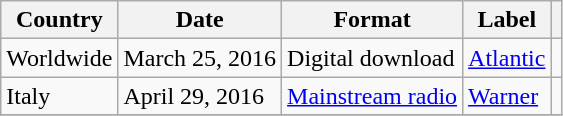<table class="wikitable">
<tr>
<th>Country</th>
<th>Date</th>
<th>Format</th>
<th>Label</th>
<th></th>
</tr>
<tr>
<td>Worldwide</td>
<td>March 25, 2016</td>
<td>Digital download</td>
<td><a href='#'>Atlantic</a></td>
<td></td>
</tr>
<tr>
<td>Italy</td>
<td>April 29, 2016</td>
<td><a href='#'>Mainstream radio</a></td>
<td><a href='#'>Warner</a></td>
<td></td>
</tr>
<tr>
</tr>
</table>
